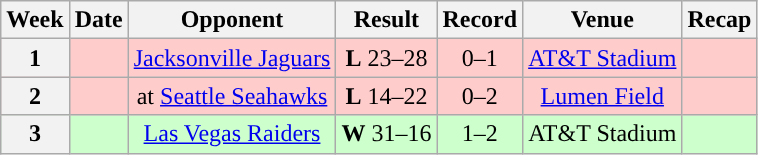<table class="wikitable" style="text-align:center">
<tr>
<th>Week</th>
<th>Date</th>
<th>Opponent</th>
<th>Result</th>
<th>Record</th>
<th>Venue</th>
<th>Recap</th>
</tr>
<tr style="background:#fcc">
<th>1</th>
<td></td>
<td><a href='#'>Jacksonville Jaguars</a></td>
<td><strong>L</strong> 23–28</td>
<td>0–1</td>
<td><a href='#'>AT&T Stadium</a></td>
<td></td>
</tr>
<tr style="background:#fcc">
<th>2</th>
<td></td>
<td>at <a href='#'>Seattle Seahawks</a></td>
<td><strong>L</strong> 14–22</td>
<td>0–2</td>
<td><a href='#'>Lumen Field</a></td>
<td></td>
</tr>
<tr style="background:#cfc">
<th>3</th>
<td></td>
<td><a href='#'>Las Vegas Raiders</a></td>
<td><strong>W</strong> 31–16</td>
<td>1–2</td>
<td>AT&T Stadium</td>
<td></td>
</tr>
</table>
